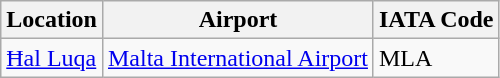<table class="wikitable">
<tr>
<th>Location</th>
<th>Airport</th>
<th>IATA Code</th>
</tr>
<tr>
<td><a href='#'>Ħal Luqa</a></td>
<td><a href='#'>Malta International Airport</a></td>
<td>MLA</td>
</tr>
</table>
